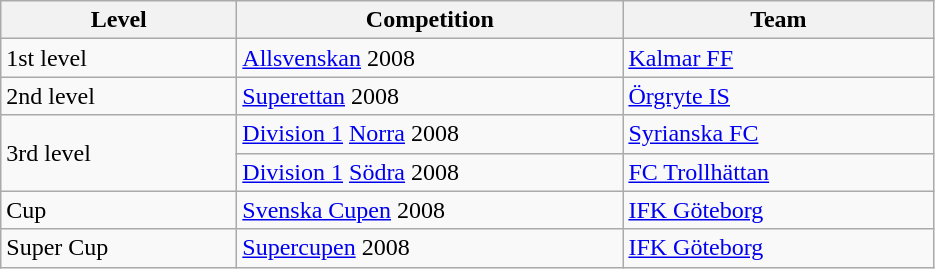<table class="wikitable" style="text-align: left;">
<tr>
<th style="width: 150px;">Level</th>
<th style="width: 250px;">Competition</th>
<th style="width: 200px;">Team</th>
</tr>
<tr>
<td>1st level</td>
<td><a href='#'>Allsvenskan</a> 2008</td>
<td><a href='#'>Kalmar FF</a></td>
</tr>
<tr>
<td>2nd level</td>
<td><a href='#'>Superettan</a> 2008</td>
<td><a href='#'>Örgryte IS</a></td>
</tr>
<tr>
<td rowspan="2">3rd level</td>
<td><a href='#'>Division 1</a> <a href='#'>Norra</a> 2008</td>
<td><a href='#'>Syrianska FC</a></td>
</tr>
<tr>
<td><a href='#'>Division 1</a> <a href='#'>Södra</a> 2008</td>
<td><a href='#'>FC Trollhättan</a></td>
</tr>
<tr>
<td>Cup</td>
<td><a href='#'>Svenska Cupen</a> 2008</td>
<td><a href='#'>IFK Göteborg</a></td>
</tr>
<tr>
<td>Super Cup</td>
<td><a href='#'>Supercupen</a> 2008</td>
<td><a href='#'>IFK Göteborg</a></td>
</tr>
</table>
